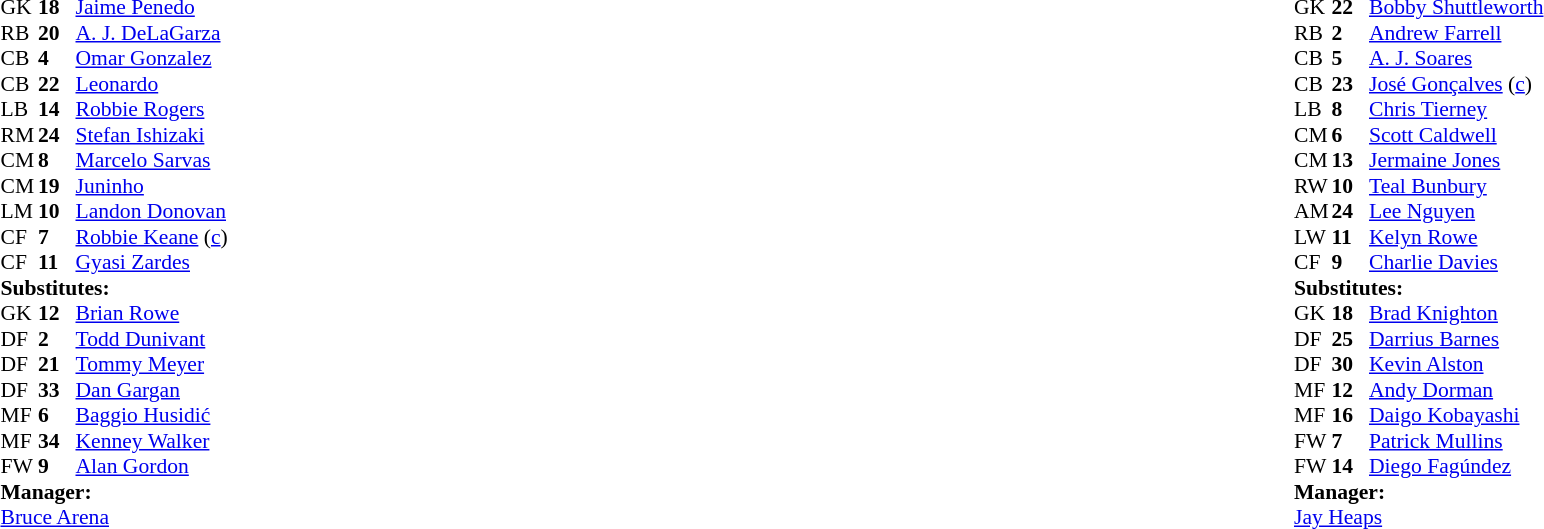<table style="width:100%;">
<tr>
<td style="vertical-align:top; width:50%;"><br><table style="font-size: 90%" cellspacing="0" cellpadding="0">
<tr>
<th width="25"></th>
<th width="25"></th>
</tr>
<tr>
<td>GK</td>
<td><strong>18</strong></td>
<td> <a href='#'>Jaime Penedo</a></td>
</tr>
<tr>
<td>RB</td>
<td><strong>20</strong></td>
<td> <a href='#'>A. J. DeLaGarza</a></td>
</tr>
<tr>
<td>CB</td>
<td><strong>4</strong></td>
<td> <a href='#'>Omar Gonzalez</a></td>
</tr>
<tr>
<td>CB</td>
<td><strong>22</strong></td>
<td> <a href='#'>Leonardo</a></td>
</tr>
<tr>
<td>LB</td>
<td><strong>14</strong></td>
<td> <a href='#'>Robbie Rogers</a></td>
<td></td>
<td></td>
</tr>
<tr>
<td>RM</td>
<td><strong>24</strong></td>
<td> <a href='#'>Stefan Ishizaki</a></td>
<td></td>
<td></td>
</tr>
<tr>
<td>CM</td>
<td><strong>8</strong></td>
<td> <a href='#'>Marcelo Sarvas</a></td>
<td></td>
</tr>
<tr>
<td>CM</td>
<td><strong>19</strong></td>
<td> <a href='#'>Juninho</a></td>
<td></td>
<td></td>
</tr>
<tr>
<td>LM</td>
<td><strong>10</strong></td>
<td> <a href='#'>Landon Donovan</a> </td>
<td></td>
</tr>
<tr>
<td>CF</td>
<td><strong>7</strong></td>
<td> <a href='#'>Robbie Keane</a> (<a href='#'>c</a>) </td>
<td></td>
</tr>
<tr>
<td>CF</td>
<td><strong>11</strong></td>
<td> <a href='#'>Gyasi Zardes</a></td>
</tr>
<tr>
<td colspan=3><strong>Substitutes:</strong></td>
</tr>
<tr>
<td>GK</td>
<td><strong>12</strong></td>
<td> <a href='#'>Brian Rowe</a></td>
</tr>
<tr>
<td>DF</td>
<td><strong>2</strong></td>
<td> <a href='#'>Todd Dunivant</a></td>
</tr>
<tr>
<td>DF</td>
<td><strong>21</strong></td>
<td> <a href='#'>Tommy Meyer</a></td>
</tr>
<tr>
<td>DF</td>
<td><strong>33</strong></td>
<td> <a href='#'>Dan Gargan</a></td>
<td></td>
<td></td>
</tr>
<tr>
<td>MF</td>
<td><strong>6</strong></td>
<td> <a href='#'>Baggio Husidić</a></td>
<td></td>
<td></td>
</tr>
<tr>
<td>MF</td>
<td><strong>34</strong></td>
<td> <a href='#'>Kenney Walker</a></td>
</tr>
<tr>
<td>FW</td>
<td><strong>9</strong></td>
<td> <a href='#'>Alan Gordon</a></td>
<td></td>
<td></td>
</tr>
<tr>
<td colspan=3><strong>Manager:</strong></td>
</tr>
<tr>
<td colspan=4> <a href='#'>Bruce Arena</a></td>
</tr>
</table>
</td>
<td valign="top"><br></td>
<td valign="top" width="50%"><br><table style="font-size:90%;margin:auto" cellspacing="0" cellpadding="0">
<tr>
<th width=25></th>
<th width=25></th>
</tr>
<tr>
<td>GK</td>
<td><strong>22</strong></td>
<td> <a href='#'>Bobby Shuttleworth</a></td>
</tr>
<tr>
<td>RB</td>
<td><strong>2</strong></td>
<td> <a href='#'>Andrew Farrell</a></td>
<td></td>
</tr>
<tr>
<td>CB</td>
<td><strong>5</strong></td>
<td> <a href='#'>A. J. Soares</a></td>
</tr>
<tr>
<td>CB</td>
<td><strong>23</strong></td>
<td> <a href='#'>José Gonçalves</a> (<a href='#'>c</a>)</td>
</tr>
<tr>
<td>LB</td>
<td><strong>8</strong></td>
<td> <a href='#'>Chris Tierney</a></td>
</tr>
<tr>
<td>CM</td>
<td><strong>6</strong></td>
<td> <a href='#'>Scott Caldwell</a></td>
<td></td>
<td></td>
</tr>
<tr>
<td>CM</td>
<td><strong>13</strong></td>
<td> <a href='#'>Jermaine Jones</a></td>
<td></td>
</tr>
<tr>
<td>RW</td>
<td><strong>10</strong></td>
<td> <a href='#'>Teal Bunbury</a></td>
</tr>
<tr>
<td>AM</td>
<td><strong>24</strong></td>
<td> <a href='#'>Lee Nguyen</a></td>
<td></td>
<td></td>
</tr>
<tr>
<td>LW</td>
<td><strong>11</strong></td>
<td> <a href='#'>Kelyn Rowe</a></td>
</tr>
<tr>
<td>CF</td>
<td><strong>9</strong></td>
<td> <a href='#'>Charlie Davies</a></td>
<td></td>
<td></td>
</tr>
<tr>
<td colspan=3><strong>Substitutes:</strong></td>
</tr>
<tr>
<td>GK</td>
<td><strong>18</strong></td>
<td> <a href='#'>Brad Knighton</a></td>
</tr>
<tr>
<td>DF</td>
<td><strong>25</strong></td>
<td> <a href='#'>Darrius Barnes</a></td>
</tr>
<tr>
<td>DF</td>
<td><strong>30</strong></td>
<td> <a href='#'>Kevin Alston</a></td>
</tr>
<tr>
<td>MF</td>
<td><strong>12</strong></td>
<td> <a href='#'>Andy Dorman</a></td>
<td></td>
<td></td>
</tr>
<tr>
<td>MF</td>
<td><strong>16</strong></td>
<td> <a href='#'>Daigo Kobayashi</a></td>
<td></td>
<td></td>
</tr>
<tr>
<td>FW</td>
<td><strong>7</strong></td>
<td> <a href='#'>Patrick Mullins</a></td>
<td></td>
<td></td>
</tr>
<tr>
<td>FW</td>
<td><strong>14</strong></td>
<td> <a href='#'>Diego Fagúndez</a></td>
</tr>
<tr>
<td colspan=3><strong>Manager:</strong></td>
</tr>
<tr>
<td colspan=4> <a href='#'>Jay Heaps</a></td>
</tr>
</table>
</td>
</tr>
</table>
